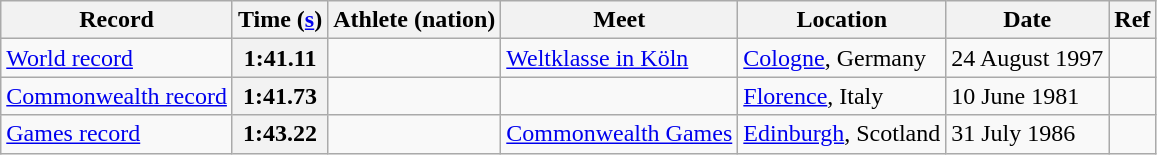<table class="wikitable">
<tr>
<th scope=col>Record</th>
<th scope=col>Time (<a href='#'>s</a>)</th>
<th scope=col>Athlete (nation)</th>
<th scope=col>Meet</th>
<th scope=col>Location</th>
<th scope=col>Date</th>
<th scope=col>Ref</th>
</tr>
<tr>
<td><a href='#'>World record</a></td>
<th scope=row>1:41.11</th>
<td></td>
<td><a href='#'>Weltklasse in Köln</a></td>
<td><a href='#'>Cologne</a>, Germany</td>
<td>24 August 1997</td>
<td></td>
</tr>
<tr>
<td><a href='#'>Commonwealth record</a></td>
<th scope=row>1:41.73</th>
<td></td>
<td></td>
<td><a href='#'>Florence</a>, Italy</td>
<td>10 June 1981</td>
<td></td>
</tr>
<tr>
<td><a href='#'>Games record</a></td>
<th scope=row>1:43.22</th>
<td></td>
<td><a href='#'>Commonwealth Games</a></td>
<td><a href='#'>Edinburgh</a>, Scotland</td>
<td>31 July 1986</td>
<td></td>
</tr>
</table>
